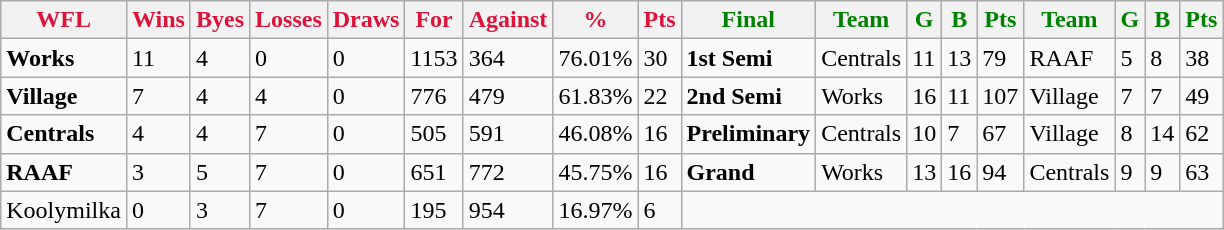<table class="wikitable">
<tr>
<th style="color:crimson">WFL</th>
<th style="color:crimson">Wins</th>
<th style="color:crimson">Byes</th>
<th style="color:crimson">Losses</th>
<th style="color:crimson">Draws</th>
<th style="color:crimson">For</th>
<th style="color:crimson">Against</th>
<th style="color:crimson">%</th>
<th style="color:crimson">Pts</th>
<th style="color:green">Final</th>
<th style="color:green">Team</th>
<th style="color:green">G</th>
<th style="color:green">B</th>
<th style="color:green">Pts</th>
<th style="color:green">Team</th>
<th style="color:green">G</th>
<th style="color:green">B</th>
<th style="color:green">Pts</th>
</tr>
<tr>
<td><strong>	Works	</strong></td>
<td>11</td>
<td>4</td>
<td>0</td>
<td>0</td>
<td>1153</td>
<td>364</td>
<td>76.01%</td>
<td>30</td>
<td><strong>1st Semi</strong></td>
<td>Centrals</td>
<td>11</td>
<td>13</td>
<td>79</td>
<td>RAAF</td>
<td>5</td>
<td>8</td>
<td>38</td>
</tr>
<tr>
<td><strong>	Village	</strong></td>
<td>7</td>
<td>4</td>
<td>4</td>
<td>0</td>
<td>776</td>
<td>479</td>
<td>61.83%</td>
<td>22</td>
<td><strong>2nd Semi</strong></td>
<td>Works</td>
<td>16</td>
<td>11</td>
<td>107</td>
<td>Village</td>
<td>7</td>
<td>7</td>
<td>49</td>
</tr>
<tr>
<td><strong>	Centrals	</strong></td>
<td>4</td>
<td>4</td>
<td>7</td>
<td>0</td>
<td>505</td>
<td>591</td>
<td>46.08%</td>
<td>16</td>
<td><strong>Preliminary</strong></td>
<td>Centrals</td>
<td>10</td>
<td>7</td>
<td>67</td>
<td>Village</td>
<td>8</td>
<td>14</td>
<td>62</td>
</tr>
<tr>
<td><strong>	RAAF	</strong></td>
<td>3</td>
<td>5</td>
<td>7</td>
<td>0</td>
<td>651</td>
<td>772</td>
<td>45.75%</td>
<td>16</td>
<td><strong>Grand</strong></td>
<td>Works</td>
<td>13</td>
<td>16</td>
<td>94</td>
<td>Centrals</td>
<td>9</td>
<td>9</td>
<td>63</td>
</tr>
<tr>
<td>Koolymilka</td>
<td>0</td>
<td>3</td>
<td>7</td>
<td>0</td>
<td>195</td>
<td>954</td>
<td>16.97%</td>
<td>6</td>
</tr>
</table>
